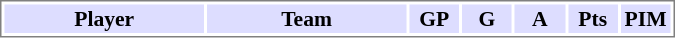<table cellpadding="0">
<tr align="left" style="vertical-align: top">
<td></td>
<td><br><table cellpadding="1" width="450px" style="font-size: 90%; border: 1px solid gray;">
<tr>
<th bgcolor="#DDDDFF" width="30%">Player</th>
<th bgcolor="#DDDDFF" width="30%">Team</th>
<th bgcolor="#DDDDFF" width="7.5%">GP</th>
<th bgcolor="#DDDDFF" width="7.5%">G</th>
<th bgcolor="#DDDDFF" width="7.5%">A</th>
<th bgcolor="#DDDDFF" width="7.5%">Pts</th>
<th bgcolor="#DDDDFF" width="7.5%">PIM</th>
</tr>
</table>
</td>
</tr>
</table>
